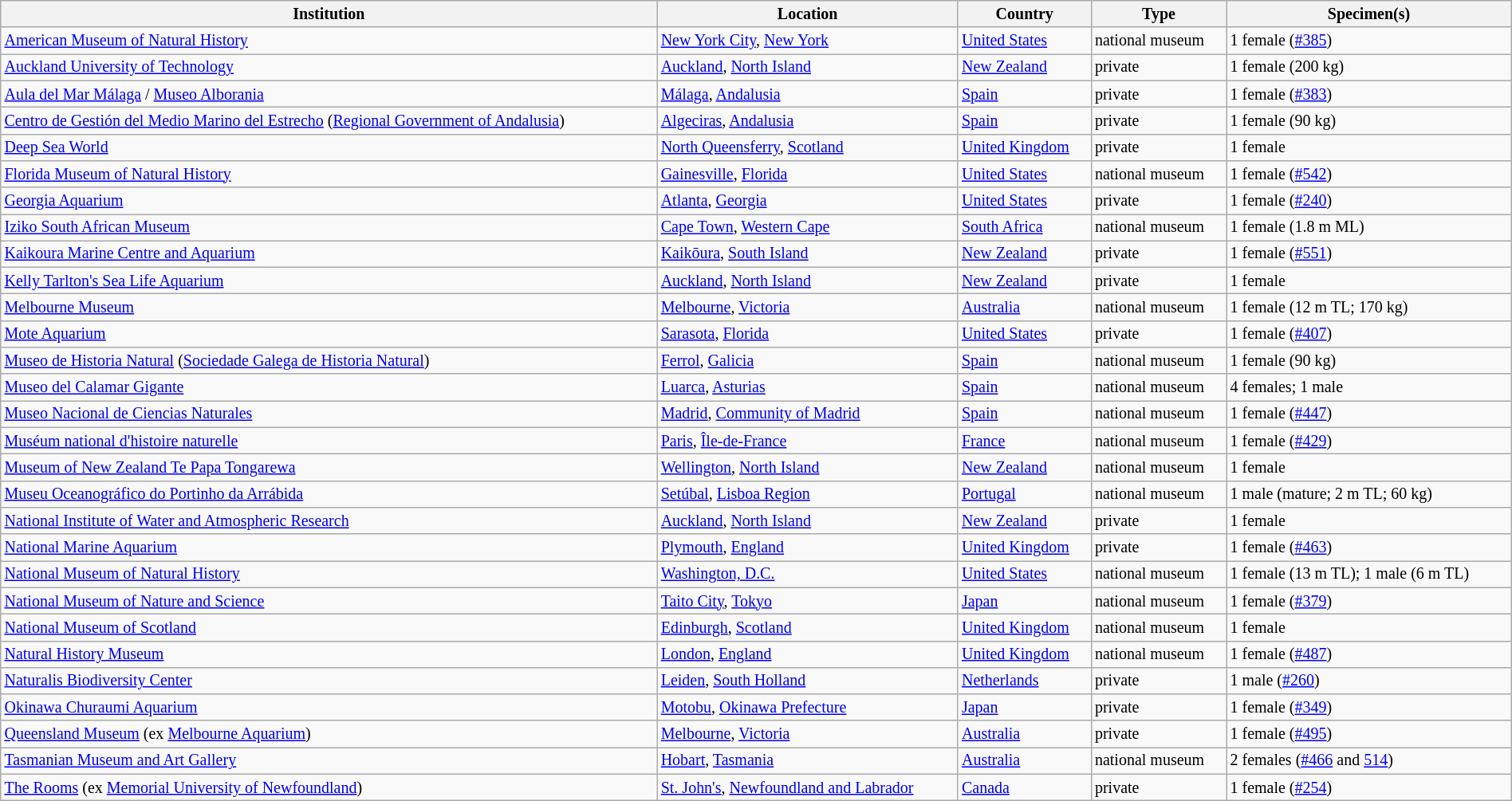<table class="wikitable sortable mw-datatable collapsible collapsed" style="font-size: smaller; width: 100%; text-align: left;">
<tr>
<th>Institution</th>
<th>Location</th>
<th>Country</th>
<th>Type</th>
<th>Specimen(s)</th>
</tr>
<tr>
<td><a href='#'>American Museum of Natural History</a></td>
<td><a href='#'>New York City</a>, <a href='#'>New York</a></td>
<td><a href='#'>United States</a></td>
<td>national museum</td>
<td>1 female (<a href='#'>#385</a>)</td>
</tr>
<tr>
<td><a href='#'>Auckland University of Technology</a></td>
<td><a href='#'>Auckland</a>, <a href='#'>North Island</a></td>
<td><a href='#'>New Zealand</a></td>
<td>private</td>
<td>1 female (200 kg)</td>
</tr>
<tr>
<td><a href='#'>Aula del Mar Málaga</a> / <a href='#'>Museo Alborania</a></td>
<td><a href='#'>Málaga</a>, <a href='#'>Andalusia</a></td>
<td><a href='#'>Spain</a></td>
<td>private</td>
<td>1 female (<a href='#'>#383</a>)</td>
</tr>
<tr>
<td><a href='#'>Centro de Gestión del Medio Marino del Estrecho</a> (<a href='#'>Regional Government of Andalusia</a>)</td>
<td><a href='#'>Algeciras</a>, <a href='#'>Andalusia</a></td>
<td><a href='#'>Spain</a></td>
<td>private</td>
<td>1 female (90 kg)</td>
</tr>
<tr>
<td><a href='#'>Deep Sea World</a></td>
<td><a href='#'>North Queensferry</a>, <a href='#'>Scotland</a></td>
<td><a href='#'>United Kingdom</a></td>
<td>private</td>
<td>1 female</td>
</tr>
<tr>
<td><a href='#'>Florida Museum of Natural History</a></td>
<td><a href='#'>Gainesville</a>, <a href='#'>Florida</a></td>
<td><a href='#'>United States</a></td>
<td>national museum</td>
<td>1 female (<a href='#'>#542</a>)</td>
</tr>
<tr>
<td><a href='#'>Georgia Aquarium</a></td>
<td><a href='#'>Atlanta</a>, <a href='#'>Georgia</a></td>
<td><a href='#'>United States</a></td>
<td>private</td>
<td>1 female (<a href='#'>#240</a>)</td>
</tr>
<tr>
<td><a href='#'>Iziko South African Museum</a></td>
<td><a href='#'>Cape Town</a>, <a href='#'>Western Cape</a></td>
<td><a href='#'>South Africa</a></td>
<td>national museum</td>
<td>1 female (1.8 m ML)</td>
</tr>
<tr>
<td><a href='#'>Kaikoura Marine Centre and Aquarium</a></td>
<td><a href='#'>Kaikōura</a>, <a href='#'>South Island</a></td>
<td><a href='#'>New Zealand</a></td>
<td>private</td>
<td>1 female (<a href='#'>#551</a>)</td>
</tr>
<tr>
<td><a href='#'>Kelly Tarlton's Sea Life Aquarium</a></td>
<td><a href='#'>Auckland</a>, <a href='#'>North Island</a></td>
<td><a href='#'>New Zealand</a></td>
<td>private</td>
<td>1 female</td>
</tr>
<tr>
<td><a href='#'>Melbourne Museum</a></td>
<td><a href='#'>Melbourne</a>, <a href='#'>Victoria</a></td>
<td><a href='#'>Australia</a></td>
<td>national museum</td>
<td>1 female (12 m TL; 170 kg)</td>
</tr>
<tr>
<td><a href='#'>Mote Aquarium</a></td>
<td><a href='#'>Sarasota</a>, <a href='#'>Florida</a></td>
<td><a href='#'>United States</a></td>
<td>private</td>
<td>1 female (<a href='#'>#407</a>)</td>
</tr>
<tr>
<td><a href='#'>Museo de Historia Natural</a> (<a href='#'>Sociedade Galega de Historia Natural</a>)</td>
<td><a href='#'>Ferrol</a>, <a href='#'>Galicia</a></td>
<td><a href='#'>Spain</a></td>
<td>national museum</td>
<td>1 female (90 kg)</td>
</tr>
<tr>
<td><a href='#'>Museo del Calamar Gigante</a></td>
<td><a href='#'>Luarca</a>, <a href='#'>Asturias</a></td>
<td><a href='#'>Spain</a></td>
<td>national museum</td>
<td>4 females; 1 male</td>
</tr>
<tr>
<td><a href='#'>Museo Nacional de Ciencias Naturales</a></td>
<td><a href='#'>Madrid</a>, <a href='#'>Community of Madrid</a></td>
<td><a href='#'>Spain</a></td>
<td>national museum</td>
<td>1 female (<a href='#'>#447</a>)</td>
</tr>
<tr>
<td><a href='#'>Muséum national d'histoire naturelle</a></td>
<td><a href='#'>Paris</a>, <a href='#'>Île-de-France</a></td>
<td><a href='#'>France</a></td>
<td>national museum</td>
<td>1 female (<a href='#'>#429</a>)</td>
</tr>
<tr>
<td><a href='#'>Museum of New Zealand Te Papa Tongarewa</a></td>
<td><a href='#'>Wellington</a>, <a href='#'>North Island</a></td>
<td><a href='#'>New Zealand</a></td>
<td>national museum</td>
<td>1 female</td>
</tr>
<tr>
<td><a href='#'>Museu Oceanográfico do Portinho da Arrábida</a></td>
<td><a href='#'>Setúbal</a>, <a href='#'>Lisboa Region</a></td>
<td><a href='#'>Portugal</a></td>
<td>national museum</td>
<td>1 male (mature; 2 m TL; 60 kg)</td>
</tr>
<tr>
<td><a href='#'>National Institute of Water and Atmospheric Research</a></td>
<td><a href='#'>Auckland</a>, <a href='#'>North Island</a></td>
<td><a href='#'>New Zealand</a></td>
<td>private</td>
<td>1 female</td>
</tr>
<tr>
<td><a href='#'>National Marine Aquarium</a></td>
<td><a href='#'>Plymouth</a>, <a href='#'>England</a></td>
<td><a href='#'>United Kingdom</a></td>
<td>private</td>
<td>1 female (<a href='#'>#463</a>)</td>
</tr>
<tr>
<td><a href='#'>National Museum of Natural History</a></td>
<td><a href='#'>Washington, D.C.</a></td>
<td><a href='#'>United States</a></td>
<td>national museum</td>
<td>1 female (13 m TL); 1 male (6 m TL)</td>
</tr>
<tr>
<td><a href='#'>National Museum of Nature and Science</a></td>
<td><a href='#'>Taito City</a>, <a href='#'>Tokyo</a></td>
<td><a href='#'>Japan</a></td>
<td>national museum</td>
<td>1 female (<a href='#'>#379</a>)</td>
</tr>
<tr>
<td><a href='#'>National Museum of Scotland</a></td>
<td><a href='#'>Edinburgh</a>, <a href='#'>Scotland</a></td>
<td><a href='#'>United Kingdom</a></td>
<td>national museum</td>
<td>1 female</td>
</tr>
<tr>
<td><a href='#'>Natural History Museum</a></td>
<td><a href='#'>London</a>, <a href='#'>England</a></td>
<td><a href='#'>United Kingdom</a></td>
<td>national museum</td>
<td>1 female (<a href='#'>#487</a>)</td>
</tr>
<tr>
<td><a href='#'>Naturalis Biodiversity Center</a></td>
<td><a href='#'>Leiden</a>, <a href='#'>South Holland</a></td>
<td><a href='#'>Netherlands</a></td>
<td>private</td>
<td>1 male (<a href='#'>#260</a>)</td>
</tr>
<tr>
<td><a href='#'>Okinawa Churaumi Aquarium</a></td>
<td><a href='#'>Motobu</a>, <a href='#'>Okinawa Prefecture</a></td>
<td><a href='#'>Japan</a></td>
<td>private</td>
<td>1 female (<a href='#'>#349</a>)</td>
</tr>
<tr>
<td><a href='#'>Queensland Museum</a> (ex <a href='#'>Melbourne Aquarium</a>)</td>
<td><a href='#'>Melbourne</a>, <a href='#'>Victoria</a></td>
<td><a href='#'>Australia</a></td>
<td>private</td>
<td>1 female (<a href='#'>#495</a>)</td>
</tr>
<tr>
<td><a href='#'>Tasmanian Museum and Art Gallery</a></td>
<td><a href='#'>Hobart</a>, <a href='#'>Tasmania</a></td>
<td><a href='#'>Australia</a></td>
<td>national museum</td>
<td>2 females (<a href='#'>#466</a> and <a href='#'>514</a>)</td>
</tr>
<tr>
<td><a href='#'>The Rooms</a> (ex <a href='#'>Memorial University of Newfoundland</a>)</td>
<td><a href='#'>St. John's</a>, <a href='#'>Newfoundland and Labrador</a></td>
<td><a href='#'>Canada</a></td>
<td>private</td>
<td>1 female (<a href='#'>#254</a>)</td>
</tr>
</table>
